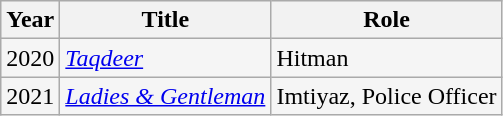<table class="wikitable sortable" style="background:#F5F5F5;">
<tr>
<th>Year</th>
<th>Title</th>
<th>Role</th>
</tr>
<tr>
<td>2020</td>
<td><em><a href='#'>Taqdeer</a></em></td>
<td>Hitman</td>
</tr>
<tr>
<td>2021</td>
<td><em><a href='#'>Ladies & Gentleman</a></em></td>
<td>Imtiyaz, Police Officer</td>
</tr>
</table>
